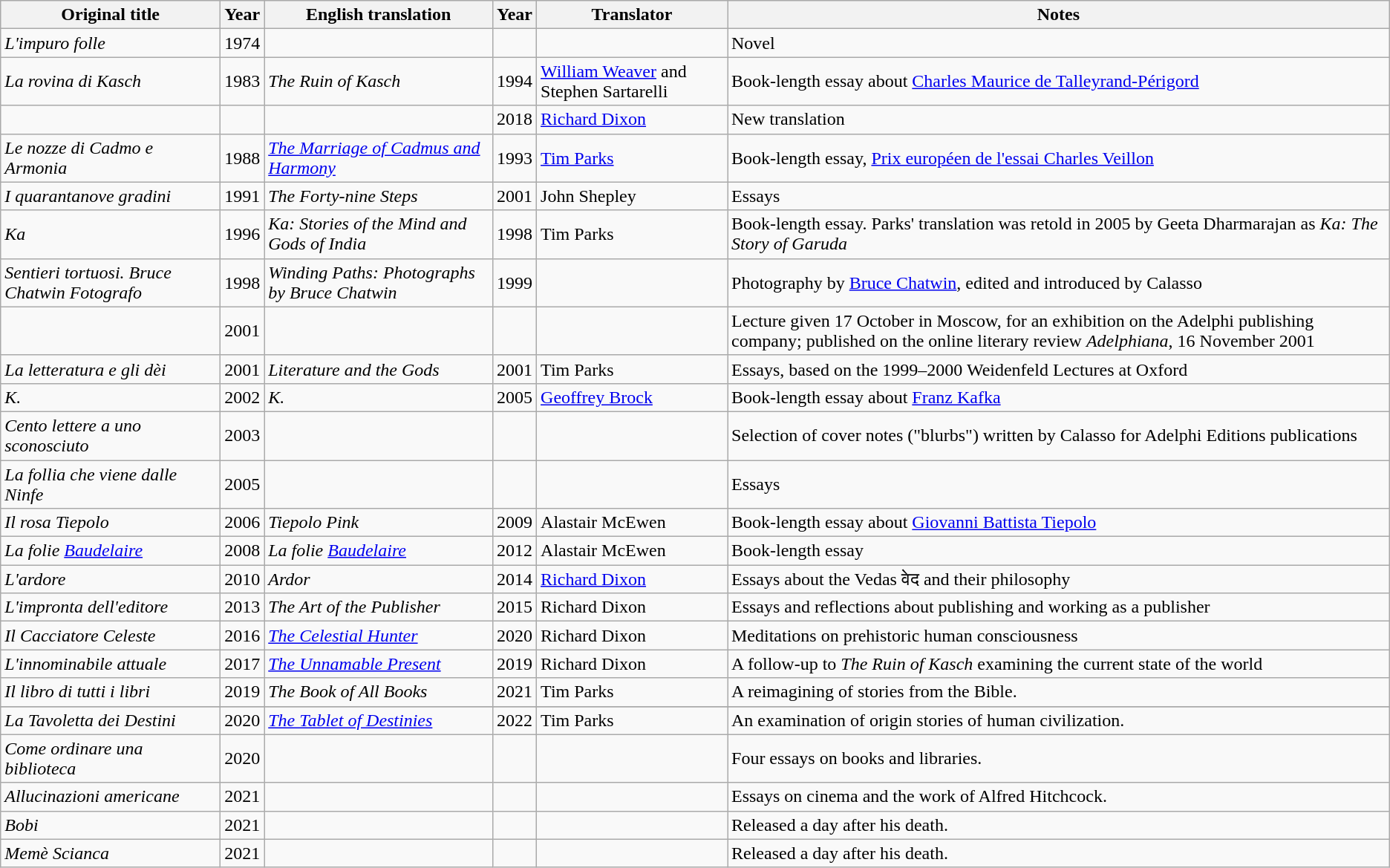<table class="wikitable sortable">
<tr>
<th>Original title</th>
<th>Year</th>
<th>English translation</th>
<th>Year</th>
<th>Translator</th>
<th>Notes</th>
</tr>
<tr>
<td><em>L'impuro folle</em></td>
<td>1974</td>
<td></td>
<td></td>
<td></td>
<td>Novel</td>
</tr>
<tr>
<td><em>La rovina di Kasch</em></td>
<td>1983</td>
<td><em>The Ruin of Kasch</em></td>
<td>1994</td>
<td><a href='#'>William Weaver</a> and Stephen Sartarelli</td>
<td>Book-length essay about <a href='#'>Charles Maurice de Talleyrand-Périgord</a></td>
</tr>
<tr>
<td></td>
<td></td>
<td></td>
<td>2018</td>
<td><a href='#'>Richard Dixon</a></td>
<td>New translation</td>
</tr>
<tr>
<td><em>Le nozze di Cadmo e Armonia</em></td>
<td>1988</td>
<td><em><a href='#'>The Marriage of Cadmus and Harmony</a></em></td>
<td>1993</td>
<td><a href='#'>Tim Parks</a></td>
<td>Book-length essay, <a href='#'>Prix européen de l'essai Charles Veillon</a></td>
</tr>
<tr>
<td><em>I quarantanove gradini</em></td>
<td>1991</td>
<td><em>The Forty-nine Steps</em></td>
<td>2001</td>
<td>John Shepley</td>
<td>Essays</td>
</tr>
<tr>
<td><em>Ka</em></td>
<td>1996</td>
<td><em>Ka: Stories of the Mind and Gods of India</em></td>
<td>1998</td>
<td>Tim Parks</td>
<td>Book-length essay. Parks' translation was retold in 2005 by Geeta Dharmarajan as <em>Ka: The Story of Garuda</em></td>
</tr>
<tr>
<td><em>Sentieri tortuosi. Bruce Chatwin Fotografo</em></td>
<td>1998</td>
<td><em>Winding Paths: Photographs by Bruce Chatwin</em></td>
<td>1999</td>
<td></td>
<td>Photography by <a href='#'>Bruce Chatwin</a>, edited and introduced by Calasso</td>
</tr>
<tr>
<td><em></em> </td>
<td>2001</td>
<td></td>
<td></td>
<td></td>
<td>Lecture given 17 October in Moscow, for an exhibition on the Adelphi publishing company; published on the online literary review <em>Adelphiana</em>, 16 November 2001</td>
</tr>
<tr>
<td><em>La letteratura e gli dèi</em></td>
<td>2001</td>
<td><em>Literature and the Gods</em></td>
<td>2001</td>
<td>Tim Parks</td>
<td>Essays, based on the 1999–2000 Weidenfeld Lectures at Oxford</td>
</tr>
<tr>
<td><em>K.</em></td>
<td>2002</td>
<td><em>K.</em></td>
<td>2005</td>
<td><a href='#'>Geoffrey Brock</a></td>
<td>Book-length essay about <a href='#'>Franz Kafka</a></td>
</tr>
<tr>
<td><em>Cento lettere a uno sconosciuto</em></td>
<td>2003</td>
<td></td>
<td></td>
<td></td>
<td>Selection of cover notes ("blurbs") written by Calasso for Adelphi Editions publications</td>
</tr>
<tr>
<td><em>La follia che viene dalle Ninfe</em></td>
<td>2005</td>
<td></td>
<td></td>
<td></td>
<td>Essays</td>
</tr>
<tr>
<td><em>Il rosa Tiepolo</em></td>
<td>2006</td>
<td><em>Tiepolo Pink</em></td>
<td>2009</td>
<td>Alastair McEwen</td>
<td>Book-length essay about <a href='#'>Giovanni Battista Tiepolo</a></td>
</tr>
<tr>
<td><em>La folie <a href='#'>Baudelaire</a></em></td>
<td>2008</td>
<td><em>La folie <a href='#'>Baudelaire</a></em></td>
<td>2012</td>
<td>Alastair McEwen</td>
<td>Book-length essay</td>
</tr>
<tr>
<td><em>L'ardore</em></td>
<td>2010</td>
<td><em>Ardor</em></td>
<td>2014</td>
<td><a href='#'>Richard Dixon</a></td>
<td>Essays about the Vedas वेद and their philosophy</td>
</tr>
<tr>
<td><em>L'impronta dell'editore</em></td>
<td>2013</td>
<td><em>The Art of the Publisher</em></td>
<td>2015</td>
<td>Richard Dixon</td>
<td>Essays and reflections about publishing and working as a publisher</td>
</tr>
<tr>
<td><em>Il Cacciatore Celeste</em></td>
<td>2016</td>
<td><em><a href='#'>The Celestial Hunter</a></em></td>
<td>2020</td>
<td>Richard Dixon</td>
<td>Meditations on prehistoric human consciousness</td>
</tr>
<tr>
<td><em>L'innominabile attuale</em></td>
<td>2017</td>
<td><em><a href='#'>The Unnamable Present</a></em></td>
<td>2019</td>
<td>Richard Dixon</td>
<td>A follow-up to <em>The Ruin of Kasch</em> examining the current state of the world</td>
</tr>
<tr>
<td><em>Il libro di tutti i libri</em></td>
<td>2019</td>
<td><em>The Book of All Books</em></td>
<td>2021</td>
<td>Tim Parks</td>
<td>A reimagining of stories from the Bible.</td>
</tr>
<tr>
</tr>
<tr>
<td><em>La Tavoletta dei Destini</em></td>
<td>2020</td>
<td><em><a href='#'>The Tablet of Destinies</a></em></td>
<td>2022</td>
<td>Tim Parks</td>
<td>An examination of origin stories of human civilization.</td>
</tr>
<tr>
<td><em>Come ordinare una biblioteca</em></td>
<td>2020</td>
<td></td>
<td></td>
<td></td>
<td>Four essays on books and libraries.</td>
</tr>
<tr>
<td><em>Allucinazioni americane</em></td>
<td>2021</td>
<td></td>
<td></td>
<td></td>
<td>Essays on cinema and the work of Alfred Hitchcock.</td>
</tr>
<tr>
<td><em>Bobi</em></td>
<td>2021</td>
<td></td>
<td></td>
<td></td>
<td>Released a day after his death.</td>
</tr>
<tr>
<td><em>Memè Scianca</em></td>
<td>2021</td>
<td></td>
<td></td>
<td></td>
<td>Released a day after his death.</td>
</tr>
</table>
